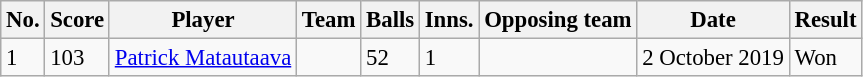<table class="wikitable sortable" style="font-size:95%">
<tr>
<th>No.</th>
<th>Score</th>
<th>Player</th>
<th>Team</th>
<th>Balls</th>
<th>Inns.</th>
<th>Opposing team</th>
<th>Date</th>
<th>Result</th>
</tr>
<tr>
<td>1</td>
<td>103</td>
<td><a href='#'>Patrick Matautaava</a></td>
<td></td>
<td>52</td>
<td>1</td>
<td></td>
<td>2 October 2019</td>
<td>Won</td>
</tr>
</table>
